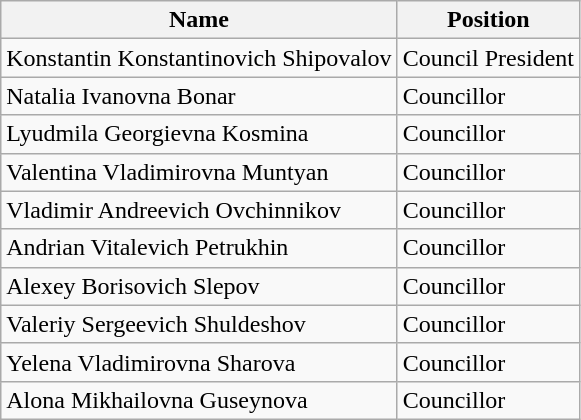<table class="wikitable">
<tr>
<th>Name</th>
<th>Position</th>
</tr>
<tr>
<td>Konstantin Konstantinovich Shipovalov</td>
<td>Council President</td>
</tr>
<tr>
<td>Natalia Ivanovna Bonar</td>
<td>Councillor</td>
</tr>
<tr>
<td>Lyudmila Georgievna Kosmina</td>
<td>Councillor</td>
</tr>
<tr>
<td>Valentina Vladimirovna Muntyan</td>
<td>Councillor</td>
</tr>
<tr>
<td>Vladimir Andreevich Ovchinnikov</td>
<td>Councillor</td>
</tr>
<tr>
<td>Andrian Vitalevich Petrukhin</td>
<td>Councillor</td>
</tr>
<tr>
<td>Alexey Borisovich Slepov</td>
<td>Councillor</td>
</tr>
<tr>
<td>Valeriy Sergeevich Shuldeshov</td>
<td>Councillor</td>
</tr>
<tr>
<td>Yelena Vladimirovna Sharova</td>
<td>Councillor</td>
</tr>
<tr>
<td>Alona Mikhailovna Guseynova</td>
<td>Councillor</td>
</tr>
</table>
